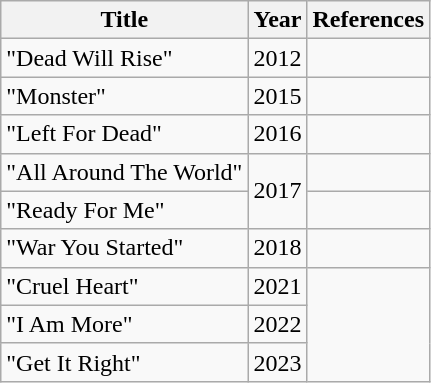<table class="wikitable">
<tr>
<th>Title</th>
<th>Year</th>
<th>References</th>
</tr>
<tr>
<td>"Dead Will Rise"</td>
<td>2012</td>
<td></td>
</tr>
<tr>
<td>"Monster"</td>
<td>2015</td>
<td></td>
</tr>
<tr>
<td>"Left For Dead"</td>
<td>2016</td>
<td></td>
</tr>
<tr>
<td>"All Around The World"</td>
<td rowspan="2">2017</td>
<td></td>
</tr>
<tr>
<td>"Ready For Me"</td>
<td></td>
</tr>
<tr>
<td>"War You Started"</td>
<td>2018</td>
<td></td>
</tr>
<tr>
<td>"Cruel Heart"</td>
<td>2021</td>
</tr>
<tr>
<td>"I Am More"</td>
<td>2022</td>
</tr>
<tr>
<td>"Get It Right"</td>
<td>2023</td>
</tr>
</table>
